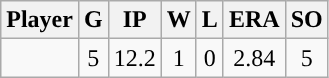<table class="wikitable sortable" style="text-align:center;">
<tr>
<th>Player</th>
<th>G</th>
<th>IP</th>
<th>W</th>
<th>L</th>
<th>ERA</th>
<th>SO</th>
</tr>
<tr>
<td></td>
<td>5</td>
<td>12.2</td>
<td>1</td>
<td>0</td>
<td>2.84</td>
<td>5</td>
</tr>
</table>
